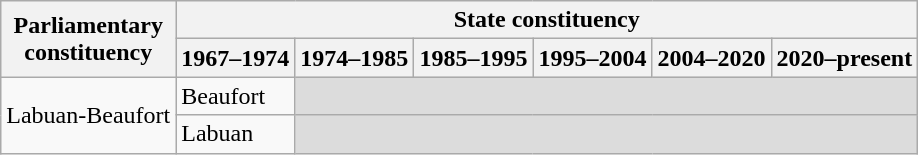<table class=wikitable>
<tr>
<th rowspan=2>Parliamentary<br>constituency</th>
<th colspan=6>State constituency</th>
</tr>
<tr>
<th>1967–1974</th>
<th>1974–1985</th>
<th>1985–1995</th>
<th>1995–2004</th>
<th>2004–2020</th>
<th>2020–present</th>
</tr>
<tr>
<td rowspan=2>Labuan-Beaufort</td>
<td>Beaufort</td>
<td colspan=5 bgcolor=dcdcdc></td>
</tr>
<tr>
<td>Labuan</td>
<td colspan=5 bgcolor=dcdcdc></td>
</tr>
</table>
